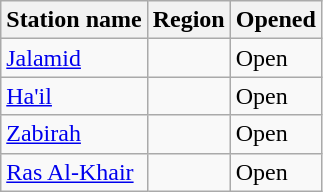<table class="wikitable">
<tr>
<th>Station name</th>
<th>Region</th>
<th>Opened</th>
</tr>
<tr>
<td><a href='#'>Jalamid</a></td>
<td></td>
<td>Open</td>
</tr>
<tr>
<td><a href='#'>Ha'il</a></td>
<td></td>
<td>Open</td>
</tr>
<tr>
<td><a href='#'>Zabirah</a></td>
<td></td>
<td>Open</td>
</tr>
<tr>
<td><a href='#'>Ras Al-Khair</a></td>
<td></td>
<td>Open</td>
</tr>
</table>
